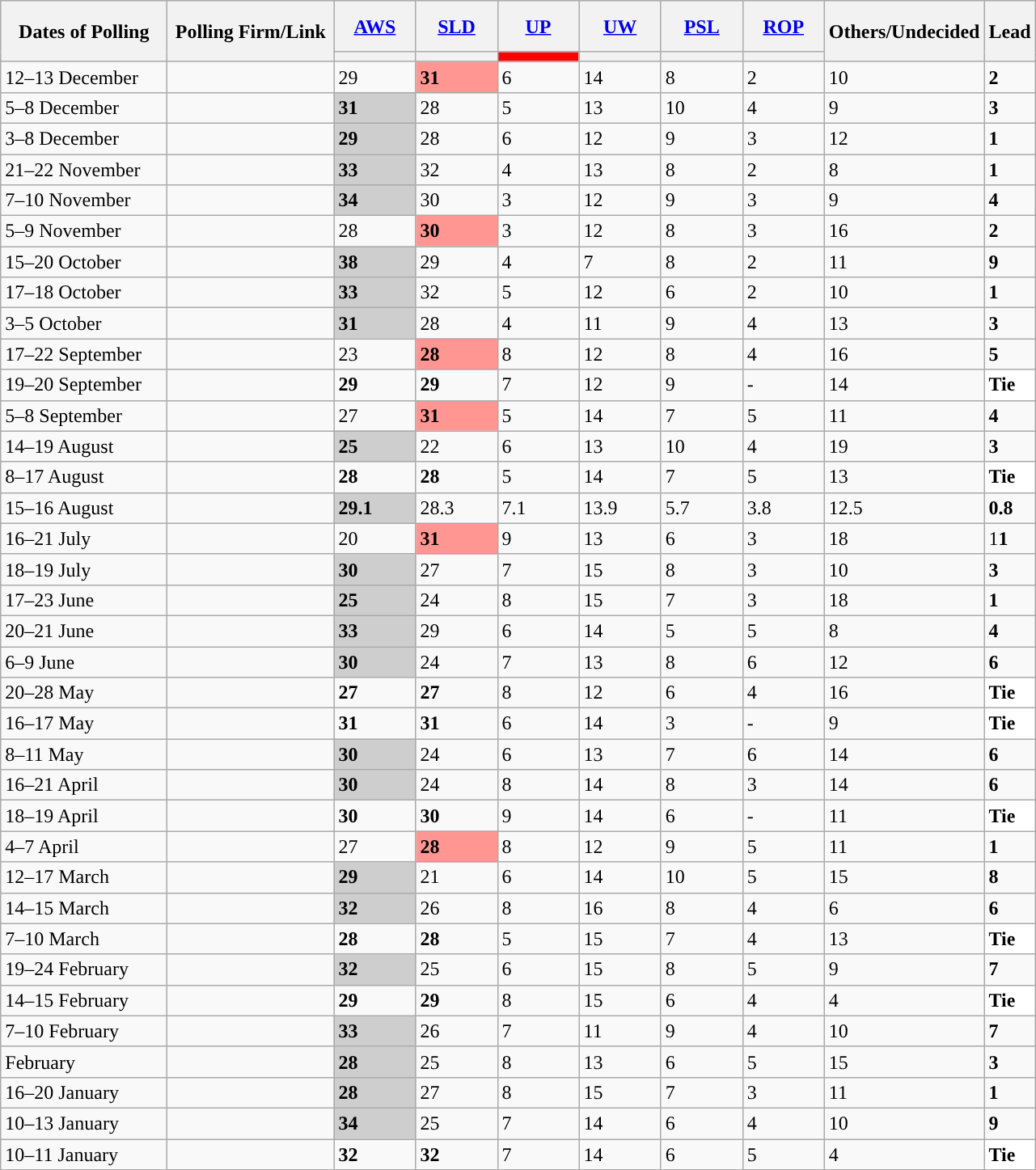<table class="wikitable sortable collapsible">
<tr style="height:42px; text-align:center; background-color:#E9E9E9">
<th rowspan="2" data-sort-type="date" style="width:130px;">Dates of Polling</th>
<th rowspan="2" style="width:130px;">Polling Firm/Link</th>
<th style="width:60px;" class="unsortable"><a href='#'><span>AWS</span></a></th>
<th style="width:60px;" class="unsortable"><a href='#'><span>SLD</span></a></th>
<th style="width:60px;" class="unsortable"><a href='#'><span>UP</span></a></th>
<th style="width:60px;" class="unsortable"><a href='#'><span>UW</span></a></th>
<th style="width:60px;" class="unsortable"><a href='#'><span>PSL</span></a></th>
<th style="width:60px;" class="unsortable"><a href='#'><span>ROP</span></a></th>
<th rowspan="2" data-sort-type="number" style="width:40px;">Others/Undecided</th>
<th rowspan="2" data-sort-type="number" style="width:30px;">Lead</th>
</tr>
<tr>
<th data-sort-type="number" style="height:1px; background:"></th>
<th data-sort-type="number" style="height:1px; background:"></th>
<th data-sort-type="number" style="height:1px; background:Red;"></th>
<th data-sort-type="number" style="height:1px; background:"></th>
<th data-sort-type="number" style="height:1px; background:"></th>
<th data-sort-type="number" style="height:1px; background:"></th>
</tr>
<tr>
<td>12–13 December</td>
<td></td>
<td>29</td>
<td style="background:#FF9691"><strong>31</strong></td>
<td>6</td>
<td>14</td>
<td>8</td>
<td>2</td>
<td>10</td>
<td style="background:"><strong>2</strong></td>
</tr>
<tr>
<td>5–8 December</td>
<td></td>
<td style="background:#CECECE"><strong>31</strong></td>
<td>28</td>
<td>5</td>
<td>13</td>
<td>10</td>
<td>4</td>
<td>9</td>
<td style="background:"><strong>3</strong></td>
</tr>
<tr>
<td>3–8 December</td>
<td></td>
<td style="background:#CECECE"><strong>29</strong></td>
<td>28</td>
<td>6</td>
<td>12</td>
<td>9</td>
<td>3</td>
<td>12</td>
<td style="background:"><strong>1</strong></td>
</tr>
<tr>
<td>21–22 November</td>
<td></td>
<td style="background:#CECECE"><strong>33</strong></td>
<td>32</td>
<td>4</td>
<td>13</td>
<td>8</td>
<td>2</td>
<td>8</td>
<td style="background:"><strong>1</strong></td>
</tr>
<tr>
<td>7–10 November</td>
<td></td>
<td style="background:#CECECE"><strong>34</strong></td>
<td>30</td>
<td>3</td>
<td>12</td>
<td>9</td>
<td>3</td>
<td>9</td>
<td style="background:"><strong>4</strong></td>
</tr>
<tr>
<td>5–9 November</td>
<td></td>
<td>28</td>
<td style="background:#FF9691"><strong>30</strong></td>
<td>3</td>
<td>12</td>
<td>8</td>
<td>3</td>
<td>16</td>
<td style="background:"><strong>2</strong></td>
</tr>
<tr>
<td>15–20 October</td>
<td></td>
<td style="background:#CECECE"><strong>38</strong></td>
<td>29</td>
<td>4</td>
<td>7</td>
<td>8</td>
<td>2</td>
<td>11</td>
<td style="background:"><strong>9</strong></td>
</tr>
<tr>
<td>17–18 October</td>
<td></td>
<td style="background:#CECECE"><strong>33</strong></td>
<td>32</td>
<td>5</td>
<td>12</td>
<td>6</td>
<td>2</td>
<td>10</td>
<td style="background:"><strong>1</strong></td>
</tr>
<tr>
<td>3–5 October</td>
<td></td>
<td style="background:#CECECE"><strong>31</strong></td>
<td>28</td>
<td>4</td>
<td>11</td>
<td>9</td>
<td>4</td>
<td>13</td>
<td style="background:"><strong>3</strong></td>
</tr>
<tr>
<td>17–22 September</td>
<td></td>
<td>23</td>
<td style="background:#FF9691"><strong>28</strong></td>
<td>8</td>
<td>12</td>
<td>8</td>
<td>4</td>
<td>16</td>
<td style="background:"><strong>5</strong></td>
</tr>
<tr>
<td>19–20 September</td>
<td></td>
<td><strong>29</strong></td>
<td><strong>29</strong></td>
<td>7</td>
<td>12</td>
<td>9</td>
<td>-</td>
<td>14</td>
<td style="background:white; color:black;"><strong>Tie</strong></td>
</tr>
<tr>
<td>5–8 September</td>
<td></td>
<td>27</td>
<td style="background:#FF9691"><strong>31</strong></td>
<td>5</td>
<td>14</td>
<td>7</td>
<td>5</td>
<td>11</td>
<td style="background:"><strong>4</strong></td>
</tr>
<tr>
<td>14–19 August</td>
<td></td>
<td style="background:#CECECE"><strong>25</strong></td>
<td>22</td>
<td>6</td>
<td>13</td>
<td>10</td>
<td>4</td>
<td>19</td>
<td style="background:"><strong>3</strong></td>
</tr>
<tr>
<td>8–17 August</td>
<td></td>
<td><strong>28</strong></td>
<td><strong>28</strong></td>
<td>5</td>
<td>14</td>
<td>7</td>
<td>5</td>
<td>13</td>
<td style="background:white; color:black;"><strong>Tie</strong></td>
</tr>
<tr>
<td>15–16 August</td>
<td></td>
<td style="background:#CECECE"><strong>29.1</strong></td>
<td>28.3</td>
<td>7.1</td>
<td>13.9</td>
<td>5.7</td>
<td>3.8</td>
<td>12.5</td>
<td style="background:"><strong>0.8</strong></td>
</tr>
<tr>
<td>16–21 July</td>
<td></td>
<td>20</td>
<td style="background:#FF9691"><strong>31</strong></td>
<td>9</td>
<td>13</td>
<td>6</td>
<td>3</td>
<td>18</td>
<td style="background:">1<strong>1</strong></td>
</tr>
<tr>
<td>18–19 July</td>
<td></td>
<td style="background:#CECECE"><strong>30</strong></td>
<td>27</td>
<td>7</td>
<td>15</td>
<td>8</td>
<td>3</td>
<td>10</td>
<td style="background:"><strong>3</strong></td>
</tr>
<tr>
<td>17–23 June</td>
<td></td>
<td style="background:#CECECE"><strong>25</strong></td>
<td>24</td>
<td>8</td>
<td>15</td>
<td>7</td>
<td>3</td>
<td>18</td>
<td style="background:"><strong>1</strong></td>
</tr>
<tr>
<td>20–21 June</td>
<td></td>
<td style="background:#CECECE"><strong>33</strong></td>
<td>29</td>
<td>6</td>
<td>14</td>
<td>5</td>
<td>5</td>
<td>8</td>
<td style="background:"><strong>4</strong></td>
</tr>
<tr>
<td>6–9 June</td>
<td></td>
<td style="background:#CECECE"><strong>30</strong></td>
<td>24</td>
<td>7</td>
<td>13</td>
<td>8</td>
<td>6</td>
<td>12</td>
<td style="background:"><strong>6</strong></td>
</tr>
<tr>
<td>20–28 May</td>
<td></td>
<td><strong>27</strong></td>
<td><strong>27</strong></td>
<td>8</td>
<td>12</td>
<td>6</td>
<td>4</td>
<td>16</td>
<td style="background:white; color:black;"><strong>Tie</strong></td>
</tr>
<tr>
<td>16–17 May</td>
<td></td>
<td><strong>31</strong></td>
<td><strong>31</strong></td>
<td>6</td>
<td>14</td>
<td>3</td>
<td>-</td>
<td>9</td>
<td style="background:white; color:black;"><strong>Tie</strong></td>
</tr>
<tr>
<td>8–11 May</td>
<td></td>
<td style="background:#CECECE"><strong>30</strong></td>
<td>24</td>
<td>6</td>
<td>13</td>
<td>7</td>
<td>6</td>
<td>14</td>
<td style="background:"><strong>6</strong></td>
</tr>
<tr>
<td>16–21 April</td>
<td></td>
<td style="background:#CECECE"><strong>30</strong></td>
<td>24</td>
<td>8</td>
<td>14</td>
<td>8</td>
<td>3</td>
<td>14</td>
<td style="background:"><strong>6</strong></td>
</tr>
<tr>
<td>18–19 April</td>
<td></td>
<td><strong>30</strong></td>
<td><strong>30</strong></td>
<td>9</td>
<td>14</td>
<td>6</td>
<td>-</td>
<td>11</td>
<td style="background:white; color:black;"><strong>Tie</strong></td>
</tr>
<tr>
<td>4–7 April</td>
<td></td>
<td>27</td>
<td style="background:#FF9691"><strong>28</strong></td>
<td>8</td>
<td>12</td>
<td>9</td>
<td>5</td>
<td>11</td>
<td style="background:"><strong>1</strong></td>
</tr>
<tr>
<td>12–17 March</td>
<td></td>
<td style="background:#CECECE"><strong>29</strong></td>
<td>21</td>
<td>6</td>
<td>14</td>
<td>10</td>
<td>5</td>
<td>15</td>
<td style="background:"><strong>8</strong></td>
</tr>
<tr>
<td>14–15 March</td>
<td></td>
<td style="background:#CECECE"><strong>32</strong></td>
<td>26</td>
<td>8</td>
<td>16</td>
<td>8</td>
<td>4</td>
<td>6</td>
<td style="background:"><strong>6</strong></td>
</tr>
<tr>
<td>7–10 March</td>
<td></td>
<td><strong>28</strong></td>
<td><strong>28</strong></td>
<td>5</td>
<td>15</td>
<td>7</td>
<td>4</td>
<td>13</td>
<td style="background:white; color:black;"><strong>Tie</strong></td>
</tr>
<tr>
<td>19–24 February</td>
<td></td>
<td style="background:#CECECE"><strong>32</strong></td>
<td>25</td>
<td>6</td>
<td>15</td>
<td>8</td>
<td>5</td>
<td>9</td>
<td style="background:"><strong>7</strong></td>
</tr>
<tr>
<td>14–15 February</td>
<td></td>
<td><strong>29</strong></td>
<td><strong>29</strong></td>
<td>8</td>
<td>15</td>
<td>6</td>
<td>4</td>
<td>4</td>
<td style="background:white; color:black;"><strong>Tie</strong></td>
</tr>
<tr>
<td>7–10 February</td>
<td></td>
<td style="background:#CECECE"><strong>33</strong></td>
<td>26</td>
<td>7</td>
<td>11</td>
<td>9</td>
<td>4</td>
<td>10</td>
<td style="background:"><strong>7</strong></td>
</tr>
<tr>
<td>February</td>
<td></td>
<td style="background:#CECECE"><strong>28</strong></td>
<td>25</td>
<td>8</td>
<td>13</td>
<td>6</td>
<td>5</td>
<td>15</td>
<td style="background:"><strong>3</strong></td>
</tr>
<tr>
<td>16–20 January</td>
<td></td>
<td style="background:#CECECE"><strong>28</strong></td>
<td>27</td>
<td>8</td>
<td>15</td>
<td>7</td>
<td>3</td>
<td>11</td>
<td style="background:"><strong>1</strong></td>
</tr>
<tr>
<td>10–13 January</td>
<td></td>
<td style="background:#CECECE"><strong>34</strong></td>
<td>25</td>
<td>7</td>
<td>14</td>
<td>6</td>
<td>4</td>
<td>10</td>
<td style="background:"><strong>9</strong></td>
</tr>
<tr>
<td>10–11 January</td>
<td></td>
<td><strong>32</strong></td>
<td><strong>32</strong></td>
<td>7</td>
<td>14</td>
<td>6</td>
<td>5</td>
<td>4</td>
<td style="background:white; color:black;"><strong>Tie</strong></td>
</tr>
<tr>
</tr>
</table>
